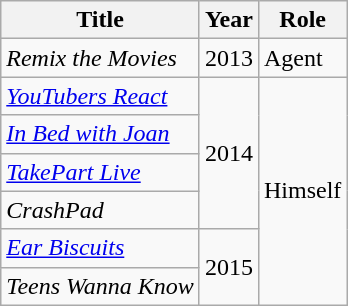<table class="wikitable">
<tr>
<th>Title</th>
<th>Year</th>
<th>Role</th>
</tr>
<tr>
<td><em>Remix the Movies</em></td>
<td>2013</td>
<td>Agent</td>
</tr>
<tr>
<td><em><a href='#'>YouTubers React</a></em></td>
<td rowspan="4">2014</td>
<td rowspan="6">Himself</td>
</tr>
<tr>
<td><em><a href='#'>In Bed with Joan</a></em></td>
</tr>
<tr>
<td><em><a href='#'>TakePart Live</a></em></td>
</tr>
<tr>
<td><em>CrashPad</em></td>
</tr>
<tr>
<td><em><a href='#'>Ear Biscuits</a></em></td>
<td rowspan="2">2015</td>
</tr>
<tr>
<td><em>Teens Wanna Know</em></td>
</tr>
</table>
